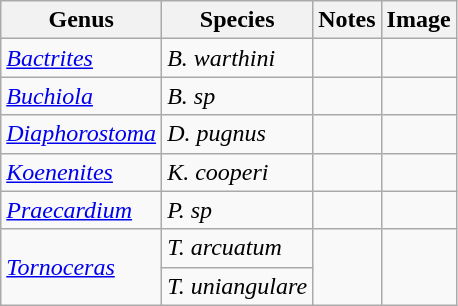<table class="wikitable">
<tr>
<th>Genus</th>
<th>Species</th>
<th>Notes</th>
<th>Image</th>
</tr>
<tr>
<td><em><a href='#'>Bactrites</a></em></td>
<td><em>B. warthini</em></td>
<td></td>
<td></td>
</tr>
<tr>
<td><em><a href='#'>Buchiola</a></em></td>
<td><em>B. sp</em></td>
<td></td>
<td></td>
</tr>
<tr>
<td><em><a href='#'>Diaphorostoma</a></em></td>
<td><em>D. pugnus</em></td>
<td></td>
<td></td>
</tr>
<tr>
<td><em><a href='#'>Koenenites</a></em></td>
<td><em>K. cooperi</em></td>
<td></td>
<td></td>
</tr>
<tr>
<td><em><a href='#'>Praecardium</a></em></td>
<td><em>P. sp</em></td>
<td></td>
<td></td>
</tr>
<tr>
<td rowspan="2"><em><a href='#'>Tornoceras</a></em></td>
<td><em>T. arcuatum</em></td>
<td rowspan="2"></td>
<td rowspan="2"></td>
</tr>
<tr>
<td><em>T. uniangulare</em></td>
</tr>
</table>
